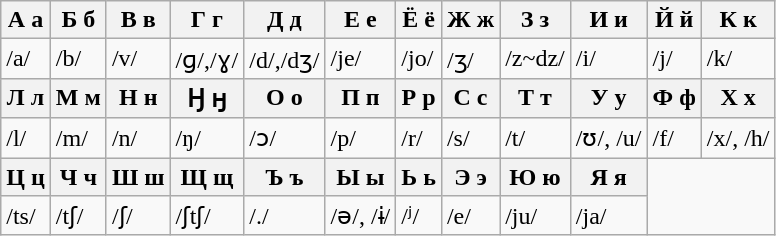<table class="wikitable">
<tr>
<th>А а</th>
<th>Б б</th>
<th>В в</th>
<th>Г г</th>
<th>Д д</th>
<th>Е е</th>
<th>Ё ё</th>
<th>Ж ж</th>
<th>З з</th>
<th>И и</th>
<th>Й й</th>
<th>К к</th>
</tr>
<tr>
<td>/a/</td>
<td>/b/</td>
<td>/v/</td>
<td>/ɡ/,/ɣ/</td>
<td>/d/,/dʒ/</td>
<td>/je/</td>
<td>/jo/</td>
<td>/ʒ/</td>
<td>/z~dz/</td>
<td>/i/</td>
<td>/j/</td>
<td>/k/</td>
</tr>
<tr>
<th>Л л</th>
<th>М м</th>
<th>Н н</th>
<th>Ӈ ӈ</th>
<th>О о</th>
<th>П п</th>
<th>Р р</th>
<th>С с</th>
<th>Т т</th>
<th>У у</th>
<th>Ф ф</th>
<th>Х х</th>
</tr>
<tr>
<td>/l/</td>
<td>/m/</td>
<td>/n/</td>
<td>/ŋ/</td>
<td>/ɔ/</td>
<td>/p/</td>
<td>/r/</td>
<td>/s/</td>
<td>/t/</td>
<td>/ʊ/, /u/</td>
<td>/f/</td>
<td>/x/, /h/</td>
</tr>
<tr>
<th>Ц ц</th>
<th>Ч ч</th>
<th>Ш ш</th>
<th>Щ щ</th>
<th>Ъ ъ</th>
<th>Ы ы</th>
<th>Ь ь</th>
<th>Э э</th>
<th>Ю ю</th>
<th>Я я</th>
</tr>
<tr>
<td>/ts/</td>
<td>/tʃ/</td>
<td>/ʃ/</td>
<td>/ʃtʃ/</td>
<td>/./</td>
<td>/ə/, /ɨ/</td>
<td>/ʲ/</td>
<td>/e/</td>
<td>/ju/</td>
<td>/ja/</td>
</tr>
</table>
